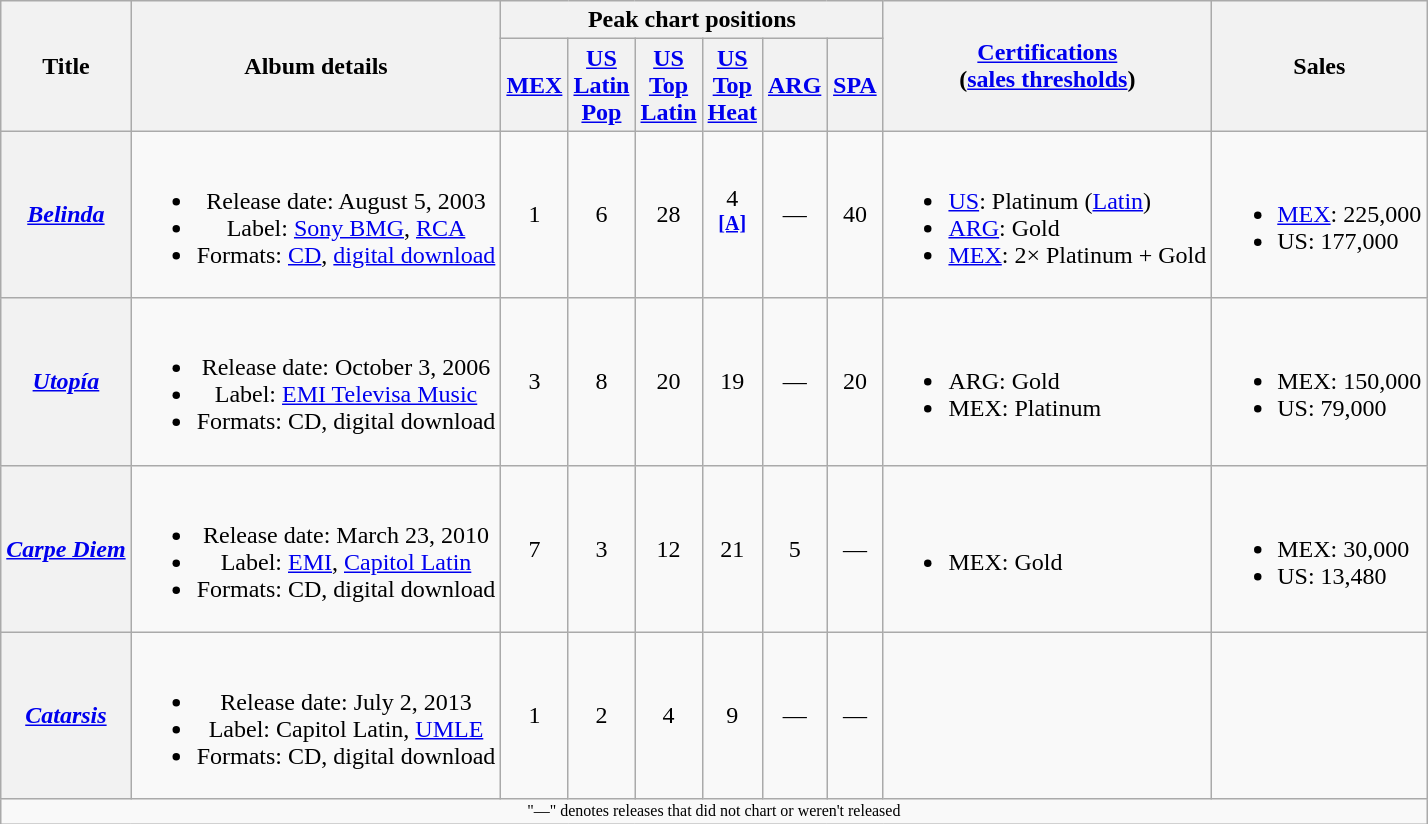<table class="wikitable plainrowheaders" style="text-align:center;">
<tr>
<th rowspan="2">Title</th>
<th rowspan="2">Album details</th>
<th colspan="6">Peak chart positions</th>
<th rowspan="2"><a href='#'>Certifications</a><br>(<a href='#'>sales thresholds</a>)</th>
<th rowspan="2">Sales</th>
</tr>
<tr>
<th width="30"><a href='#'>MEX</a></th>
<th width="30"><a href='#'>US Latin Pop</a><br></th>
<th width="30"><a href='#'>US<br>Top Latin</a><br></th>
<th width="30"><a href='#'>US<br>Top Heat</a><br></th>
<th width="30"><a href='#'>ARG</a></th>
<th width="30"><a href='#'>SPA</a></th>
</tr>
<tr>
<th scope="row" align="center"><em><a href='#'>Belinda</a></em></th>
<td><br><ul><li>Release date: August 5, 2003</li><li>Label: <a href='#'>Sony BMG</a>, <a href='#'>RCA</a></li><li>Formats: <a href='#'>CD</a>, <a href='#'>digital download</a></li></ul></td>
<td style="text-align: center;">1<br></td>
<td style="text-align: center;">6</td>
<td style="text-align: center;">28</td>
<td style="text-align: center;">4<br><sup><a href='#'><strong>[A]</strong></a></sup></td>
<td style="text-align: center;">—</td>
<td style="text-align: center;">40<br></td>
<td align="left"><br><ul><li><a href='#'>US</a>: Platinum (<a href='#'>Latin</a>)</li><li><a href='#'>ARG</a>: Gold</li><li><a href='#'>MEX</a>: 2× Platinum + Gold</li></ul></td>
<td align="left"><br><ul><li><a href='#'>MEX</a>: 225,000</li><li>US: 177,000</li></ul></td>
</tr>
<tr>
<th scope="row" align="center"><em><a href='#'>Utopía</a></em></th>
<td><br><ul><li>Release date: October 3, 2006</li><li>Label: <a href='#'>EMI Televisa Music</a></li><li>Formats: CD, digital download</li></ul></td>
<td style="text-align: center;">3<br></td>
<td style="text-align: center;">8</td>
<td style="text-align: center;">20</td>
<td style="text-align: center;">19</td>
<td style="text-align: center;">—</td>
<td style="text-align: center;">20</td>
<td align="left"><br><ul><li>ARG: Gold</li><li>MEX: Platinum</li></ul></td>
<td align="left"><br><ul><li>MEX: 150,000</li><li>US: 79,000</li></ul></td>
</tr>
<tr>
<th scope="row" align="center"><em><a href='#'>Carpe Diem</a></em></th>
<td><br><ul><li>Release date: March 23, 2010</li><li>Label: <a href='#'>EMI</a>, <a href='#'>Capitol Latin</a></li><li>Formats: CD, digital download</li></ul></td>
<td style="text-align: center;">7<br></td>
<td style="text-align: center;">3</td>
<td style="text-align: center;">12</td>
<td style="text-align: center;">21</td>
<td style="text-align: center;">5</td>
<td style="text-align: center;">—</td>
<td align="left"><br><ul><li>MEX: Gold</li></ul></td>
<td align="left"><br><ul><li>MEX: 30,000</li><li>US: 13,480</li></ul></td>
</tr>
<tr>
<th scope="row" align="center"><em><a href='#'>Catarsis</a></em></th>
<td><br><ul><li>Release date: July 2, 2013</li><li>Label: Capitol Latin, <a href='#'>UMLE</a></li><li>Formats: CD, digital download</li></ul></td>
<td style="text-align: center;">1</td>
<td style="text-align: center;">2</td>
<td style="text-align: center;">4</td>
<td style="text-align: center;">9</td>
<td style="text-align: center;">—</td>
<td style="text-align: center;">—</td>
<td align="left"></td>
<td></td>
</tr>
<tr>
<td align="center" colspan="21" style="font-size: 8pt">"—" denotes releases that did not chart or weren't released</td>
</tr>
</table>
